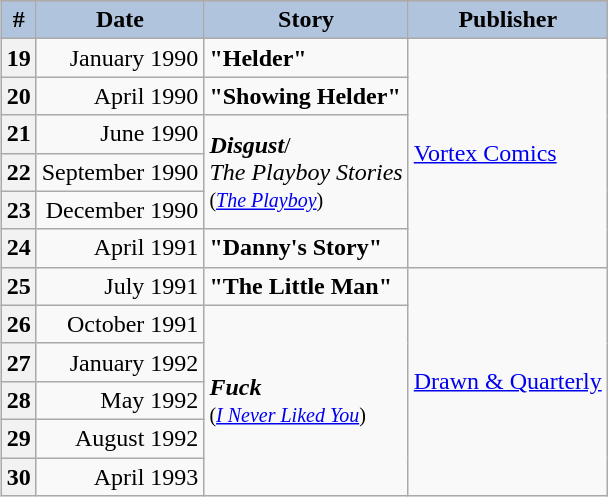<table class="wikitable" style="float: right;margin-left:1em;">
<tr>
</tr>
<tr>
<th scope="col" style="background:#B0C4DE;">#</th>
<th scope="col" style="background:#B0C4DE;">Date</th>
<th scope="col" style="background:#B0C4DE;">Story</th>
<th scope="col" style="background:#B0C4DE;">Publisher</th>
</tr>
<tr>
<th scope="row">19</th>
<td style="text-align:right;">January 1990</td>
<td><strong>"Helder"</strong></td>
<td rowspan="6"><a href='#'>Vortex Comics</a></td>
</tr>
<tr>
<th scope="row">20</th>
<td style="text-align:right;">April 1990</td>
<td><strong>"Showing Helder"</strong></td>
</tr>
<tr>
<th scope="row">21</th>
<td style="text-align:right;">June 1990</td>
<td rowspan="3"><strong><em>Disgust</em></strong>/<br><em>The Playboy Stories</em><br><small>(<em><a href='#'>The Playboy</a></em>)</small></td>
</tr>
<tr>
<th scope="row">22</th>
<td style="text-align:right;">September 1990</td>
</tr>
<tr>
<th scope="row">23</th>
<td style="text-align:right;">December 1990</td>
</tr>
<tr>
<th scope="row">24</th>
<td style="text-align:right;">April 1991</td>
<td><strong>"Danny's Story"</strong></td>
</tr>
<tr>
<th scope="row">25</th>
<td style="text-align:right;">July 1991</td>
<td><strong>"The Little Man"</strong></td>
<td rowspan="6"><a href='#'>Drawn & Quarterly</a></td>
</tr>
<tr>
<th scope="row">26</th>
<td style="text-align:right;">October 1991</td>
<td rowspan="5"><strong><em>Fuck</em></strong><br><small>(<em><a href='#'>I Never Liked You</a></em>)</small></td>
</tr>
<tr>
<th scope="row">27</th>
<td style="text-align:right;">January 1992</td>
</tr>
<tr>
<th scope="row">28</th>
<td style="text-align:right;">May 1992</td>
</tr>
<tr>
<th scope="row">29</th>
<td style="text-align:right;">August 1992</td>
</tr>
<tr>
<th scope="row">30</th>
<td style="text-align:right;">April 1993</td>
</tr>
</table>
